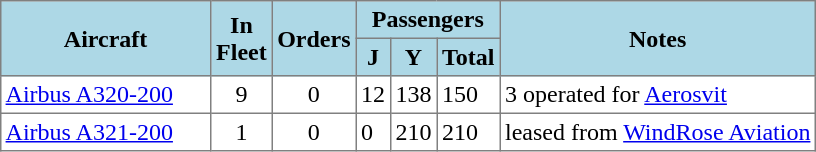<table class="toccolours" border="1" cellpadding="3" style="border-collapse:collapse" align="center">
<tr style="background:lightblue;">
<th rowspan="2" style="width:100pt;">Aircraft</th>
<th rowspan="2" style="width:25pt;">In Fleet</th>
<th rowspan="2" style="width:25pt;">Orders</th>
<th colspan="3">Passengers</th>
<th rowspan="2">Notes</th>
</tr>
<tr style="background:lightblue;">
<th><abbr>J</abbr></th>
<th><abbr>Y</abbr></th>
<th>Total</th>
</tr>
<tr>
<td><a href='#'>Airbus A320-200</a></td>
<td align=center>9</td>
<td align=center>0</td>
<td>12</td>
<td>138</td>
<td>150</td>
<td>3 operated for <a href='#'>Aerosvit</a></td>
</tr>
<tr>
<td><a href='#'>Airbus A321-200</a></td>
<td align=center>1</td>
<td align=center>0</td>
<td>0</td>
<td>210</td>
<td>210</td>
<td>leased from <a href='#'>WindRose Aviation</a></td>
</tr>
</table>
